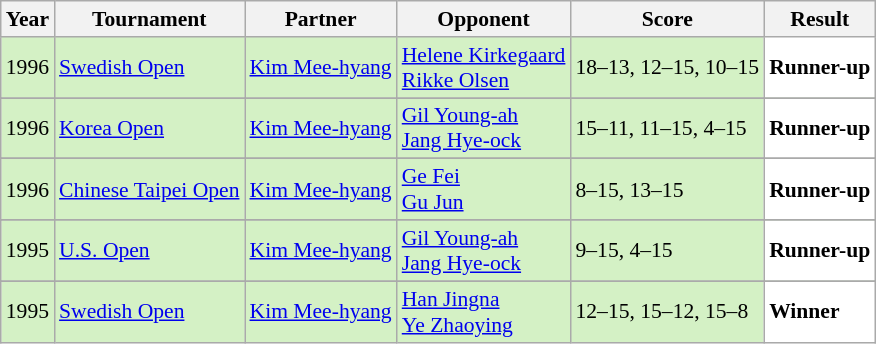<table class="sortable wikitable" style="font-size: 90%;">
<tr>
<th>Year</th>
<th>Tournament</th>
<th>Partner</th>
<th>Opponent</th>
<th>Score</th>
<th>Result</th>
</tr>
<tr style="background:#D4F1C5">
<td align="center">1996</td>
<td align="left"><a href='#'>Swedish Open</a></td>
<td align="left"> <a href='#'>Kim Mee-hyang</a></td>
<td align="left"> <a href='#'>Helene Kirkegaard</a> <br>  <a href='#'>Rikke Olsen</a></td>
<td align="left">18–13, 12–15, 10–15</td>
<td style="text-align:left; background:white"> <strong>Runner-up</strong></td>
</tr>
<tr>
</tr>
<tr style="background:#D4F1C5">
<td align="center">1996</td>
<td align="left"><a href='#'>Korea Open</a></td>
<td align="left"> <a href='#'>Kim Mee-hyang</a></td>
<td align="left"> <a href='#'>Gil Young-ah</a> <br>  <a href='#'>Jang Hye-ock</a></td>
<td align="left">15–11, 11–15, 4–15</td>
<td style="text-align:left; background:white"> <strong>Runner-up</strong></td>
</tr>
<tr>
</tr>
<tr style="background:#D4F1C5">
<td align="center">1996</td>
<td align="left"><a href='#'>Chinese Taipei Open</a></td>
<td align="left"> <a href='#'>Kim Mee-hyang</a></td>
<td align="left"> <a href='#'>Ge Fei</a> <br>  <a href='#'>Gu Jun</a></td>
<td align="left">8–15, 13–15</td>
<td style="text-align:left; background:white"> <strong>Runner-up</strong></td>
</tr>
<tr>
</tr>
<tr style="background:#D4F1C5">
<td align="center">1995</td>
<td align="left"><a href='#'>U.S. Open</a></td>
<td align="left"> <a href='#'>Kim Mee-hyang</a></td>
<td align="left"> <a href='#'>Gil Young-ah</a> <br>  <a href='#'>Jang Hye-ock</a></td>
<td align="left">9–15, 4–15</td>
<td style="text-align:left; background:white"> <strong>Runner-up</strong></td>
</tr>
<tr>
</tr>
<tr style="background:#D4F1C5">
<td align="center">1995</td>
<td align="left"><a href='#'>Swedish Open</a></td>
<td align="left"> <a href='#'>Kim Mee-hyang</a></td>
<td align="left"> <a href='#'>Han Jingna</a> <br>  <a href='#'>Ye Zhaoying</a></td>
<td align="left">12–15, 15–12, 15–8</td>
<td style="text-align:left; background:white"> <strong>Winner</strong></td>
</tr>
</table>
